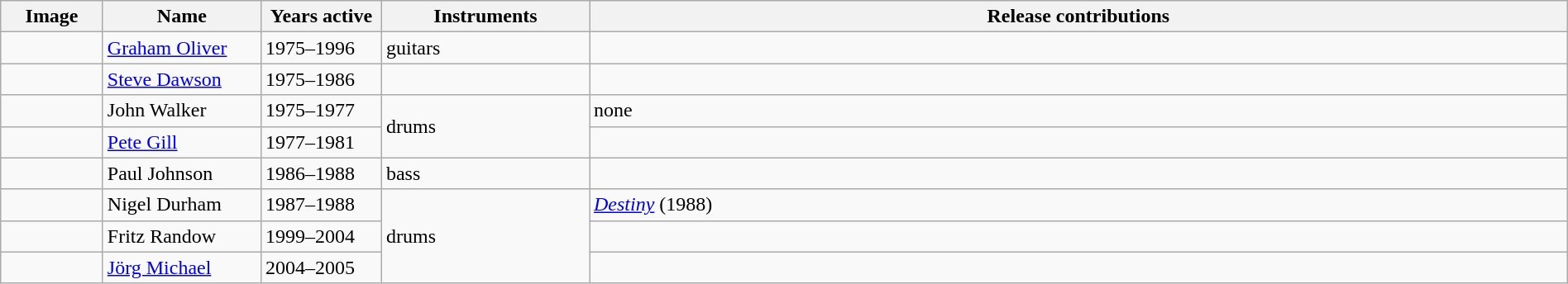<table class="wikitable" width="100%" border="1">
<tr>
<th width="75">Image</th>
<th width="120">Name</th>
<th width="90">Years active</th>
<th width="160">Instruments</th>
<th>Release contributions</th>
</tr>
<tr>
<td></td>
<td><a href='#'>Graham Oliver</a></td>
<td>1975–1996</td>
<td>guitars</td>
<td></td>
</tr>
<tr>
<td></td>
<td><a href='#'>Steve Dawson</a></td>
<td>1975–1986</td>
<td></td>
<td></td>
</tr>
<tr>
<td></td>
<td>John Walker</td>
<td>1975–1977</td>
<td rowspan="2">drums</td>
<td>none</td>
</tr>
<tr>
<td></td>
<td><a href='#'>Pete Gill</a></td>
<td>1977–1981</td>
<td></td>
</tr>
<tr>
<td></td>
<td>Paul Johnson</td>
<td>1986–1988</td>
<td>bass</td>
<td></td>
</tr>
<tr>
<td></td>
<td>Nigel Durham</td>
<td>1987–1988</td>
<td rowspan="3">drums</td>
<td><em><a href='#'>Destiny</a></em> (1988)</td>
</tr>
<tr>
<td></td>
<td>Fritz Randow</td>
<td>1999–2004</td>
<td></td>
</tr>
<tr>
<td></td>
<td><a href='#'>Jörg Michael</a></td>
<td>2004–2005</td>
<td></td>
</tr>
</table>
